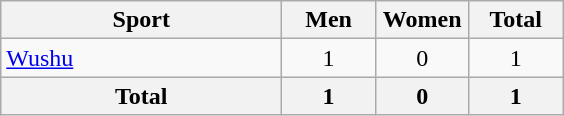<table class="wikitable sortable" style="text-align:center;">
<tr>
<th width=180>Sport</th>
<th width=55>Men</th>
<th width=55>Women</th>
<th width=55>Total</th>
</tr>
<tr>
<td align=left><a href='#'>Wushu</a></td>
<td>1</td>
<td>0</td>
<td>1</td>
</tr>
<tr>
<th>Total</th>
<th>1</th>
<th>0</th>
<th>1</th>
</tr>
</table>
